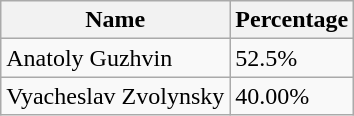<table class="wikitable">
<tr>
<th>Name</th>
<th>Percentage</th>
</tr>
<tr>
<td>Anatoly Guzhvin</td>
<td>52.5%</td>
</tr>
<tr>
<td>Vyacheslav Zvolynsky</td>
<td>40.00%</td>
</tr>
</table>
